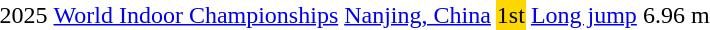<table>
<tr>
<td>2025</td>
<td><a href='#'>World Indoor Championships</a></td>
<td><a href='#'>Nanjing, China</a></td>
<td bgcolor=gold>1st</td>
<td><a href='#'>Long jump</a></td>
<td>6.96 m</td>
</tr>
</table>
